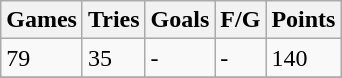<table class="wikitable">
<tr>
<th>Games</th>
<th>Tries</th>
<th>Goals</th>
<th>F/G</th>
<th>Points</th>
</tr>
<tr>
<td>79</td>
<td>35</td>
<td>-</td>
<td>-</td>
<td>140</td>
</tr>
<tr>
</tr>
</table>
